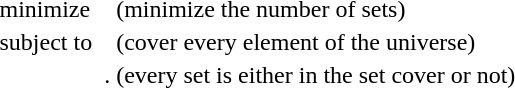<table>
<tr>
<td>minimize</td>
<td></td>
<td></td>
<td>(minimize the number of sets)</td>
</tr>
<tr>
<td>subject to</td>
<td></td>
<td></td>
<td>(cover every element of the universe)</td>
</tr>
<tr>
<td></td>
<td></td>
<td>.</td>
<td>(every set is either in the set cover or not)</td>
</tr>
</table>
